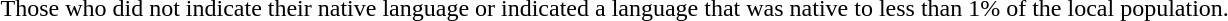<table>
<tr>
<td> Those who did not indicate their native language or indicated a language that was native to less than 1% of the local population.</td>
</tr>
</table>
